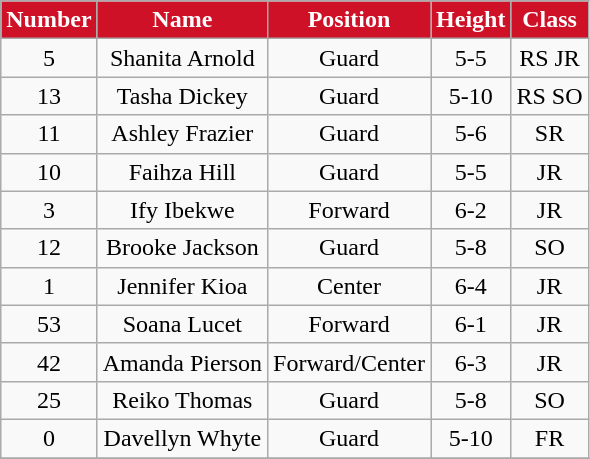<table class="wikitable" style="text-align:center">
<tr>
<th style="background:#ce1126;color:#FFFFFF;">Number</th>
<th style="background:#ce1126;color:#FFFFFF;">Name</th>
<th style="background:#ce1126;color:#FFFFFF;">Position</th>
<th style="background:#ce1126;color:#FFFFFF;">Height</th>
<th style="background:#ce1126;color:#FFFFFF;">Class</th>
</tr>
<tr>
<td>5</td>
<td>Shanita Arnold</td>
<td>Guard</td>
<td>5-5</td>
<td>RS JR</td>
</tr>
<tr>
<td>13</td>
<td>Tasha Dickey</td>
<td>Guard</td>
<td>5-10</td>
<td>RS SO</td>
</tr>
<tr>
<td>11</td>
<td>Ashley Frazier</td>
<td>Guard</td>
<td>5-6</td>
<td>SR</td>
</tr>
<tr>
<td>10</td>
<td>Faihza Hill</td>
<td>Guard</td>
<td>5-5</td>
<td>JR</td>
</tr>
<tr>
<td>3</td>
<td>Ify Ibekwe</td>
<td>Forward</td>
<td>6-2</td>
<td>JR</td>
</tr>
<tr>
<td>12</td>
<td>Brooke Jackson</td>
<td>Guard</td>
<td>5-8</td>
<td>SO</td>
</tr>
<tr>
<td>1</td>
<td>Jennifer Kioa</td>
<td>Center</td>
<td>6-4</td>
<td>JR</td>
</tr>
<tr>
<td>53</td>
<td>Soana Lucet</td>
<td>Forward</td>
<td>6-1</td>
<td>JR</td>
</tr>
<tr>
<td>42</td>
<td>Amanda Pierson</td>
<td>Forward/Center</td>
<td>6-3</td>
<td>JR</td>
</tr>
<tr>
<td>25</td>
<td>Reiko Thomas</td>
<td>Guard</td>
<td>5-8</td>
<td>SO</td>
</tr>
<tr>
<td>0</td>
<td>Davellyn Whyte</td>
<td>Guard</td>
<td>5-10</td>
<td>FR</td>
</tr>
<tr>
</tr>
</table>
